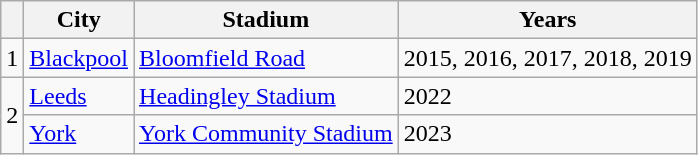<table class="wikitable" style="text-align: left;">
<tr>
<th></th>
<th>City</th>
<th>Stadium</th>
<th>Years</th>
</tr>
<tr>
<td>1</td>
<td><a href='#'>Blackpool</a></td>
<td><a href='#'>Bloomfield Road</a></td>
<td>2015, 2016, 2017, 2018, 2019</td>
</tr>
<tr>
<td rowspan="2">2</td>
<td><a href='#'>Leeds</a></td>
<td><a href='#'>Headingley Stadium</a></td>
<td>2022</td>
</tr>
<tr>
<td><a href='#'>York</a></td>
<td><a href='#'>York Community Stadium</a></td>
<td>2023</td>
</tr>
</table>
